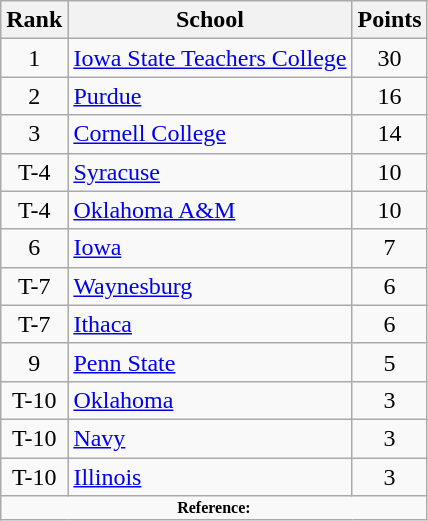<table class="wikitable" style="text-align:center">
<tr>
<th>Rank</th>
<th>School</th>
<th>Points</th>
</tr>
<tr>
<td>1</td>
<td align=left><a href='#'>Iowa State Teachers College</a></td>
<td>30</td>
</tr>
<tr>
<td>2</td>
<td align=left><a href='#'>Purdue</a></td>
<td>16</td>
</tr>
<tr>
<td>3</td>
<td align=left><a href='#'>Cornell College</a></td>
<td>14</td>
</tr>
<tr>
<td>T-4</td>
<td align=left><a href='#'>Syracuse</a></td>
<td>10</td>
</tr>
<tr>
<td>T-4</td>
<td align=left><a href='#'>Oklahoma A&M</a></td>
<td>10</td>
</tr>
<tr>
<td>6</td>
<td align=left><a href='#'>Iowa</a></td>
<td>7</td>
</tr>
<tr>
<td>T-7</td>
<td align=left><a href='#'>Waynesburg</a></td>
<td>6</td>
</tr>
<tr>
<td>T-7</td>
<td align=left><a href='#'>Ithaca</a></td>
<td>6</td>
</tr>
<tr>
<td>9</td>
<td align=left><a href='#'>Penn State</a></td>
<td>5</td>
</tr>
<tr>
<td>T-10</td>
<td align=left><a href='#'>Oklahoma</a></td>
<td>3</td>
</tr>
<tr>
<td>T-10</td>
<td align=left><a href='#'>Navy</a></td>
<td>3</td>
</tr>
<tr>
<td>T-10</td>
<td align=left><a href='#'>Illinois</a></td>
<td>3</td>
</tr>
<tr>
<td colspan="3"  style="font-size:8pt; text-align:center;"><strong>Reference:</strong></td>
</tr>
</table>
